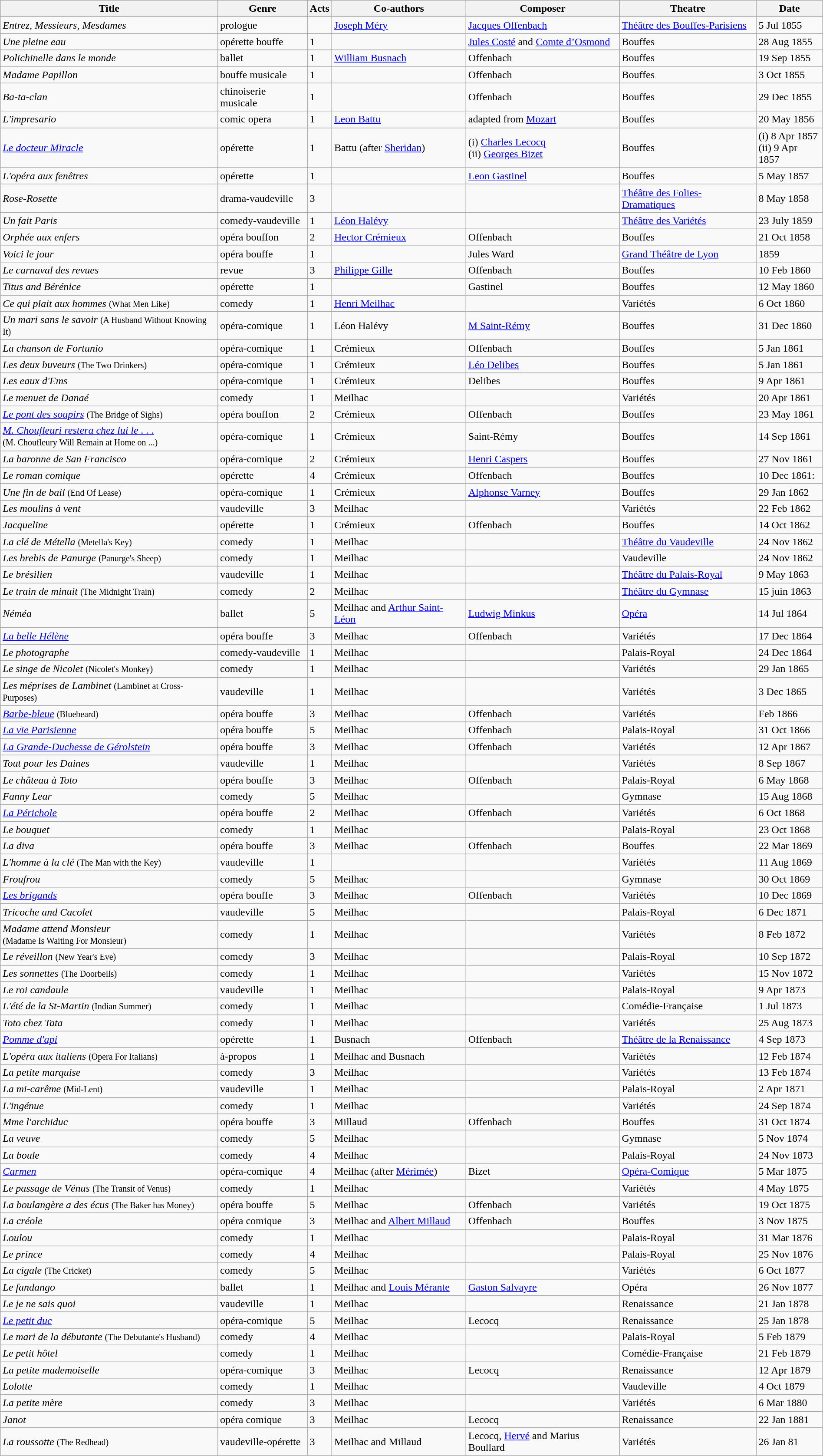<table class="wikitable plainrowheaders" style="text-align: left; margin-right: 0;">
<tr>
<th scope=col>Title</th>
<th scope="col" >Genre</th>
<th scope="col" >Acts</th>
<th scope="col" >Co-authors</th>
<th scope="col" >Composer</th>
<th scope="col" >Theatre</th>
<th scope="col" >Date</th>
</tr>
<tr>
<td><em>Entrez, Messieurs, Mesdames</em></td>
<td>prologue</td>
<td></td>
<td><a href='#'>Joseph Méry</a></td>
<td><a href='#'>Jacques Offenbach</a></td>
<td><a href='#'>Théâtre des Bouffes-Parisiens</a></td>
<td>5 Jul 1855</td>
</tr>
<tr>
<td><em>Une pleine eau</em></td>
<td>opérette bouffe</td>
<td>1</td>
<td></td>
<td><a href='#'>Jules Costé</a> and <a href='#'>Comte d’Osmond</a></td>
<td>Bouffes</td>
<td>28 Aug 1855</td>
</tr>
<tr>
<td><em>Polichinelle dans le monde</em></td>
<td>ballet</td>
<td>1</td>
<td><a href='#'>William Busnach</a></td>
<td>Offenbach</td>
<td>Bouffes</td>
<td>19 Sep 1855</td>
</tr>
<tr>
<td><em>Madame Papillon</em></td>
<td>bouffe musicale</td>
<td>1</td>
<td></td>
<td>Offenbach</td>
<td>Bouffes</td>
<td>3 Oct 1855</td>
</tr>
<tr>
<td><em>Ba-ta-clan</em></td>
<td>chinoiserie musicale</td>
<td>1</td>
<td></td>
<td>Offenbach</td>
<td>Bouffes</td>
<td>29 Dec 1855</td>
</tr>
<tr>
<td><em>L'impresario</em></td>
<td>comic opera</td>
<td>1</td>
<td><a href='#'>Leon Battu</a></td>
<td>adapted from <a href='#'>Mozart</a></td>
<td>Bouffes</td>
<td>20 May 1856</td>
</tr>
<tr>
<td><em><a href='#'>Le docteur Miracle</a></em></td>
<td>opérette</td>
<td>1</td>
<td>Battu (after <a href='#'>Sheridan</a>)</td>
<td>(i) <a href='#'>Charles Lecocq</a><br>(ii) <a href='#'>Georges Bizet</a></td>
<td>Bouffes</td>
<td>(i) 8 Apr 1857<br>(ii) 9 Apr 1857</td>
</tr>
<tr>
<td><em>L'opéra aux fenêtres</em></td>
<td>opérette</td>
<td>1</td>
<td></td>
<td><a href='#'>Leon Gastinel</a></td>
<td>Bouffes</td>
<td>5 May 1857</td>
</tr>
<tr>
<td><em>Rose-Rosette</em></td>
<td>drama-vaudeville</td>
<td>3</td>
<td></td>
<td></td>
<td><a href='#'>Théâtre des Folies-Dramatiques</a></td>
<td>8 May 1858</td>
</tr>
<tr>
<td><em>Un fait Paris</em></td>
<td>comedy-vaudeville</td>
<td>1</td>
<td><a href='#'>Léon Halévy</a></td>
<td></td>
<td><a href='#'>Théâtre des Variétés</a></td>
<td>23 July 1859</td>
</tr>
<tr>
<td><em>Orphée aux enfers</em></td>
<td>opéra bouffon</td>
<td>2</td>
<td><a href='#'>Hector Crémieux</a></td>
<td>Offenbach</td>
<td>Bouffes</td>
<td>21 Oct 1858</td>
</tr>
<tr>
<td><em>Voici le jour</em></td>
<td>opéra bouffe</td>
<td>1</td>
<td></td>
<td>Jules Ward</td>
<td><a href='#'>Grand Théâtre de Lyon</a></td>
<td>1859</td>
</tr>
<tr>
<td><em>Le carnaval des revues</em></td>
<td>revue</td>
<td>3</td>
<td><a href='#'>Philippe Gille</a></td>
<td>Offenbach</td>
<td>Bouffes</td>
<td>10 Feb 1860</td>
</tr>
<tr>
<td><em>Titus and Bérénice</em></td>
<td>opérette</td>
<td>1</td>
<td></td>
<td>Gastinel</td>
<td>Bouffes</td>
<td>12 May 1860</td>
</tr>
<tr>
<td><em>Ce qui plait aux hommes</em> <small>(What Men Like)</small></td>
<td>comedy</td>
<td>1</td>
<td><a href='#'>Henri Meilhac</a></td>
<td></td>
<td>Variétés</td>
<td>6 Oct 1860</td>
</tr>
<tr>
<td><em>Un mari sans le savoir</em> <small>(A Husband Without Knowing It)</small></td>
<td>opéra-comique</td>
<td>1</td>
<td>Léon Halévy</td>
<td><a href='#'>M Saint-Rémy</a></td>
<td>Bouffes</td>
<td>31 Dec 1860</td>
</tr>
<tr>
<td><em>La chanson de Fortunio</em></td>
<td>opéra-comique</td>
<td>1</td>
<td>Crémieux</td>
<td>Offenbach</td>
<td>Bouffes</td>
<td>5 Jan 1861</td>
</tr>
<tr>
<td><em>Les deux buveurs</em> <small>(The Two Drinkers)</small></td>
<td>opéra-comique</td>
<td>1</td>
<td>Crémieux</td>
<td><a href='#'>Léo Delibes</a></td>
<td>Bouffes</td>
<td>5 Jan 1861</td>
</tr>
<tr>
<td><em>Les eaux d'Ems</em></td>
<td>opéra-comique</td>
<td>1</td>
<td>Crémieux</td>
<td>Delibes</td>
<td>Bouffes</td>
<td>9 Apr 1861</td>
</tr>
<tr>
<td><em>Le menuet de Danaé</em></td>
<td>comedy</td>
<td>1</td>
<td>Meilhac</td>
<td></td>
<td>Variétés</td>
<td>20 Apr 1861</td>
</tr>
<tr>
<td><em><a href='#'>Le pont des soupirs</a></em> <small>(The Bridge of Sighs)</small></td>
<td>opéra bouffon</td>
<td>2</td>
<td>Crémieux</td>
<td>Offenbach</td>
<td>Bouffes</td>
<td>23 May 1861</td>
</tr>
<tr>
<td><em><a href='#'>M. Choufleuri restera chez lui le . . .</a></em> <br><small>(M. Choufleury Will Remain at Home on ...)</small></td>
<td>opéra-comique</td>
<td>1</td>
<td>Crémieux</td>
<td>Saint-Rémy</td>
<td>Bouffes</td>
<td>14 Sep 1861</td>
</tr>
<tr>
<td><em>La baronne de San Francisco</em></td>
<td>opéra-comique</td>
<td>2</td>
<td>Crémieux</td>
<td><a href='#'>Henri Caspers</a></td>
<td>Bouffes</td>
<td>27 Nov 1861</td>
</tr>
<tr>
<td><em>Le roman comique</em></td>
<td>opérette</td>
<td>4</td>
<td>Crémieux</td>
<td>Offenbach</td>
<td>Bouffes</td>
<td>10 Dec 1861:</td>
</tr>
<tr>
<td><em>Une fin de bail</em> <small>(End Of Lease)</small></td>
<td>opéra-comique</td>
<td>1</td>
<td>Crémieux</td>
<td><a href='#'>Alphonse Varney</a></td>
<td>Bouffes</td>
<td>29 Jan 1862</td>
</tr>
<tr>
<td><em>Les moulins à vent</em></td>
<td>vaudeville</td>
<td>3</td>
<td>Meilhac</td>
<td></td>
<td>Variétés</td>
<td>22 Feb 1862</td>
</tr>
<tr>
<td><em>Jacqueline</em></td>
<td>opérette</td>
<td>1</td>
<td>Crémieux</td>
<td>Offenbach</td>
<td>Bouffes</td>
<td>14 Oct 1862</td>
</tr>
<tr>
<td><em>La clé de Métella</em> <small>(Metella's Key)</small></td>
<td>comedy</td>
<td>1</td>
<td>Meilhac</td>
<td></td>
<td><a href='#'>Théâtre du Vaudeville</a></td>
<td>24 Nov 1862</td>
</tr>
<tr>
<td><em>Les brebis de Panurge</em> <small>(Panurge's Sheep)</small></td>
<td>comedy</td>
<td>1</td>
<td>Meilhac</td>
<td></td>
<td>Vaudeville</td>
<td>24 Nov 1862</td>
</tr>
<tr>
<td><em>Le brésilien</em></td>
<td>vaudeville</td>
<td>1</td>
<td>Meilhac</td>
<td></td>
<td><a href='#'>Théâtre du Palais-Royal</a></td>
<td>9 May 1863</td>
</tr>
<tr>
<td><em>Le train de minuit</em> <small>(The Midnight Train)</small></td>
<td>comedy</td>
<td>2</td>
<td>Meilhac</td>
<td></td>
<td><a href='#'>Théâtre du Gymnase</a></td>
<td>15 juin 1863</td>
</tr>
<tr>
<td><em>Néméa </em></td>
<td>ballet</td>
<td>5</td>
<td>Meilhac and <a href='#'>Arthur Saint-Léon</a></td>
<td><a href='#'>Ludwig Minkus</a></td>
<td><a href='#'>Opéra</a></td>
<td>14 Jul 1864</td>
</tr>
<tr>
<td><em><a href='#'>La belle Hélène</a></em></td>
<td>opéra bouffe</td>
<td>3</td>
<td>Meilhac</td>
<td>Offenbach</td>
<td>Variétés</td>
<td>17 Dec 1864</td>
</tr>
<tr>
<td><em>Le photographe</em></td>
<td>comedy-vaudeville</td>
<td>1</td>
<td>Meilhac</td>
<td></td>
<td>Palais-Royal</td>
<td>24 Dec 1864</td>
</tr>
<tr>
<td><em>Le singe de Nicolet</em> <small>(Nicolet's Monkey)</small></td>
<td>comedy</td>
<td>1</td>
<td>Meilhac</td>
<td></td>
<td>Variétés</td>
<td>29 Jan 1865</td>
</tr>
<tr>
<td><em>Les méprises de Lambinet</em> <small>(Lambinet at Cross-Purposes)</small></td>
<td>vaudeville</td>
<td>1</td>
<td>Meilhac</td>
<td></td>
<td>Variétés</td>
<td>3 Dec 1865</td>
</tr>
<tr>
<td><em><a href='#'>Barbe-bleue</a></em> <small>(Bluebeard)</small></td>
<td>opéra bouffe</td>
<td>3</td>
<td>Meilhac</td>
<td>Offenbach</td>
<td>Variétés</td>
<td>Feb 1866</td>
</tr>
<tr>
<td><em><a href='#'>La vie Parisienne</a></em></td>
<td>opéra bouffe</td>
<td>5</td>
<td>Meilhac</td>
<td>Offenbach</td>
<td>Palais-Royal</td>
<td>31 Oct 1866</td>
</tr>
<tr>
<td><em><a href='#'>La Grande-Duchesse de Gérolstein</a></em></td>
<td>opéra bouffe</td>
<td>3</td>
<td>Meilhac</td>
<td>Offenbach</td>
<td>Variétés</td>
<td>12 Apr 1867</td>
</tr>
<tr>
<td><em>Tout pour les Daines</em></td>
<td>vaudeville</td>
<td>1</td>
<td>Meilhac</td>
<td></td>
<td>Variétés</td>
<td>8 Sep 1867</td>
</tr>
<tr>
<td><em>Le château à Toto</em></td>
<td>opéra bouffe</td>
<td>3</td>
<td>Meilhac</td>
<td>Offenbach</td>
<td>Palais-Royal</td>
<td>6 May 1868</td>
</tr>
<tr>
<td><em>Fanny Lear</em></td>
<td>comedy</td>
<td>5</td>
<td>Meilhac</td>
<td></td>
<td>Gymnase</td>
<td>15 Aug 1868</td>
</tr>
<tr>
<td><em><a href='#'>La Périchole</a></em></td>
<td>opéra bouffe</td>
<td>2</td>
<td>Meilhac</td>
<td>Offenbach</td>
<td>Variétés</td>
<td>6 Oct 1868</td>
</tr>
<tr>
<td><em>Le bouquet</em></td>
<td>comedy</td>
<td>1</td>
<td>Meilhac</td>
<td></td>
<td>Palais-Royal</td>
<td>23 Oct 1868</td>
</tr>
<tr>
<td><em>La diva</em></td>
<td>opéra bouffe</td>
<td>3</td>
<td>Meilhac</td>
<td>Offenbach</td>
<td>Bouffes</td>
<td>22 Mar 1869</td>
</tr>
<tr>
<td><em>L'homme à la clé</em> <small>(The Man with the Key)</small></td>
<td>vaudeville</td>
<td>1</td>
<td></td>
<td></td>
<td>Variétés</td>
<td>11 Aug 1869</td>
</tr>
<tr>
<td><em>Froufrou</em></td>
<td>comedy</td>
<td>5</td>
<td>Meilhac</td>
<td></td>
<td>Gymnase</td>
<td>30 Oct 1869</td>
</tr>
<tr>
<td><em><a href='#'>Les brigands</a></em></td>
<td>opéra bouffe</td>
<td>3</td>
<td>Meilhac</td>
<td>Offenbach</td>
<td>Variétés</td>
<td>10 Dec 1869</td>
</tr>
<tr>
<td><em>Tricoche and Cacolet</em></td>
<td>vaudeville</td>
<td>5</td>
<td>Meilhac</td>
<td></td>
<td>Palais-Royal</td>
<td>6 Dec 1871</td>
</tr>
<tr>
<td><em>Madame attend Monsieur</em><br><small>(Madame Is Waiting For Monsieur)</small></td>
<td>comedy</td>
<td>1</td>
<td>Meilhac</td>
<td></td>
<td>Variétés</td>
<td>8 Feb 1872</td>
</tr>
<tr>
<td><em>Le réveillon</em> <small>(New Year's Eve)</small></td>
<td>comedy</td>
<td>3</td>
<td>Meilhac</td>
<td></td>
<td>Palais-Royal</td>
<td>10 Sep 1872</td>
</tr>
<tr>
<td><em>Les sonnettes</em> <small>(The Doorbells)</small></td>
<td>comedy</td>
<td>1</td>
<td>Meilhac</td>
<td></td>
<td>Variétés</td>
<td>15 Nov 1872</td>
</tr>
<tr>
<td><em>Le roi candaule</em></td>
<td>vaudeville</td>
<td>1</td>
<td>Meilhac</td>
<td></td>
<td>Palais-Royal</td>
<td>9 Apr 1873</td>
</tr>
<tr>
<td><em>L'été de la St-Martin</em> <small>(Indian Summer)</small></td>
<td>comedy</td>
<td>1</td>
<td>Meilhac</td>
<td></td>
<td>Comédie-Française</td>
<td>1 Jul 1873</td>
</tr>
<tr>
<td><em>Toto chez Tata</em></td>
<td>comedy</td>
<td>1</td>
<td>Meilhac</td>
<td></td>
<td>Variétés</td>
<td>25 Aug 1873</td>
</tr>
<tr>
<td><em><a href='#'>Pomme d'api</a></em></td>
<td>opérette</td>
<td>1</td>
<td>Busnach</td>
<td>Offenbach</td>
<td><a href='#'>Théâtre de la Renaissance</a></td>
<td>4 Sep 1873</td>
</tr>
<tr>
<td><em>L'opéra aux italiens</em> <small>(Opera For Italians)</small></td>
<td>à-propos</td>
<td>1</td>
<td>Meilhac and Busnach</td>
<td></td>
<td>Variétés</td>
<td>12 Feb 1874</td>
</tr>
<tr>
<td><em>La petite marquise</em></td>
<td>comedy</td>
<td>3</td>
<td>Meilhac</td>
<td></td>
<td>Variétés</td>
<td>13 Feb 1874</td>
</tr>
<tr>
<td><em>La mi-carême</em> <small>(Mid-Lent)</small></td>
<td>vaudeville</td>
<td>1</td>
<td>Meilhac</td>
<td></td>
<td>Palais-Royal</td>
<td>2 Apr 1871</td>
</tr>
<tr>
<td><em>L'ingénue</em></td>
<td>comedy</td>
<td>1</td>
<td>Meilhac</td>
<td></td>
<td>Variétés</td>
<td>24 Sep 1874</td>
</tr>
<tr>
<td><em>Mme l'archiduc</em></td>
<td>opéra bouffe</td>
<td>3</td>
<td>Millaud</td>
<td>Offenbach</td>
<td>Bouffes</td>
<td>31 Oct 1874</td>
</tr>
<tr>
<td><em>La veuve</em></td>
<td>comedy</td>
<td>5</td>
<td>Meilhac</td>
<td></td>
<td>Gymnase</td>
<td>5 Nov 1874</td>
</tr>
<tr>
<td><em>La boule</em></td>
<td>comedy</td>
<td>4</td>
<td>Meilhac</td>
<td></td>
<td>Palais-Royal</td>
<td>24 Nov 1873</td>
</tr>
<tr>
<td><em><a href='#'>Carmen</a></em></td>
<td>opéra-comique</td>
<td>4</td>
<td>Meilhac (after <a href='#'>Mérimée</a>)</td>
<td>Bizet</td>
<td><a href='#'>Opéra-Comique</a></td>
<td>5 Mar 1875</td>
</tr>
<tr>
<td><em>Le passage de Vénus</em> <small>(The Transit of Venus)</small></td>
<td>comedy</td>
<td>1</td>
<td>Meilhac</td>
<td></td>
<td>Variétés</td>
<td>4 May 1875</td>
</tr>
<tr>
<td><em>La boulangère a des écus</em> <small>(The Baker has Money)</small></td>
<td>opéra bouffe</td>
<td>5</td>
<td>Meilhac</td>
<td>Offenbach</td>
<td>Variétés</td>
<td>19 Oct 1875</td>
</tr>
<tr>
<td><em>La créole</em></td>
<td>opéra comique</td>
<td>3</td>
<td>Meilhac and <a href='#'>Albert Millaud</a></td>
<td>Offenbach</td>
<td>Bouffes</td>
<td>3 Nov 1875</td>
</tr>
<tr>
<td><em>Loulou</em></td>
<td>comedy</td>
<td>1</td>
<td>Meilhac</td>
<td></td>
<td>Palais-Royal</td>
<td>31 Mar 1876</td>
</tr>
<tr>
<td><em>Le prince</em></td>
<td>comedy</td>
<td>4</td>
<td>Meilhac</td>
<td></td>
<td>Palais-Royal</td>
<td>25 Nov 1876</td>
</tr>
<tr>
<td><em>La cigale</em> <small>(The Cricket)</small></td>
<td>comedy</td>
<td>5</td>
<td>Meilhac</td>
<td></td>
<td>Variétés</td>
<td>6 Oct 1877</td>
</tr>
<tr>
<td><em>Le fandango</em></td>
<td>ballet</td>
<td>1</td>
<td>Meilhac and <a href='#'>Louis Mérante</a></td>
<td><a href='#'>Gaston Salvayre</a></td>
<td>Opéra</td>
<td>26 Nov 1877</td>
</tr>
<tr>
<td><em>Le je ne sais quoi</em></td>
<td>vaudeville</td>
<td>1</td>
<td>Meilhac</td>
<td></td>
<td>Renaissance</td>
<td>21 Jan 1878</td>
</tr>
<tr>
<td><em><a href='#'>Le petit duc</a></em></td>
<td>opéra-comique</td>
<td>5</td>
<td>Meilhac</td>
<td>Lecocq</td>
<td>Renaissance</td>
<td>25 Jan 1878</td>
</tr>
<tr>
<td><em>Le mari de la débutante</em> <small>(The Debutante's Husband)</small></td>
<td>comedy</td>
<td>4</td>
<td>Meilhac</td>
<td></td>
<td>Palais-Royal</td>
<td>5 Feb 1879</td>
</tr>
<tr>
<td><em>Le petit hôtel</em></td>
<td>comedy</td>
<td>1</td>
<td>Meilhac</td>
<td></td>
<td>Comédie-Française</td>
<td>21 Feb 1879</td>
</tr>
<tr>
<td><em>La petite mademoiselle</em></td>
<td>opéra-comique</td>
<td>3</td>
<td>Meilhac</td>
<td>Lecocq</td>
<td>Renaissance</td>
<td>12 Apr 1879</td>
</tr>
<tr>
<td><em>Lolotte</em></td>
<td>comedy</td>
<td>1</td>
<td>Meilhac</td>
<td></td>
<td>Vaudeville</td>
<td>4 Oct 1879</td>
</tr>
<tr>
<td><em>La petite mère</em></td>
<td>comedy</td>
<td>3</td>
<td>Meilhac</td>
<td></td>
<td>Variétés</td>
<td>6 Mar 1880</td>
</tr>
<tr>
<td><em>Janot</em></td>
<td>opéra comique</td>
<td>3</td>
<td>Meilhac</td>
<td>Lecocq</td>
<td>Renaissance</td>
<td>22 Jan 1881</td>
</tr>
<tr>
<td><em>La roussotte</em> <small>(The Redhead)</small></td>
<td>vaudeville-opérette</td>
<td>3</td>
<td>Meilhac and Millaud</td>
<td>Lecocq, <a href='#'>Hervé</a> and Marius Boullard</td>
<td>Variétés</td>
<td>26 Jan 81</td>
</tr>
</table>
